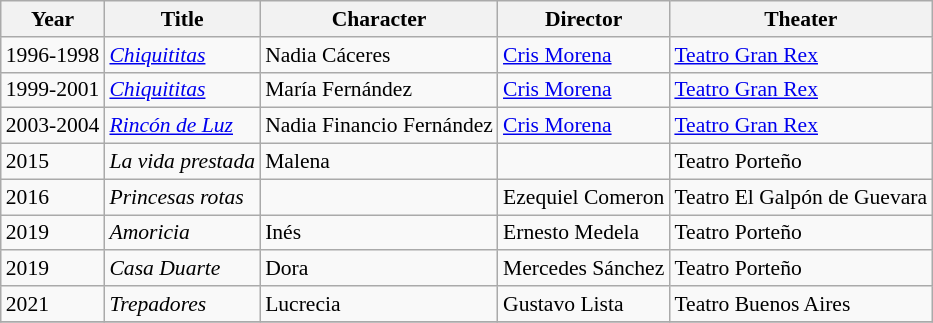<table class="wikitable" style="font-size: 90%;">
<tr>
<th>Year</th>
<th>Title</th>
<th>Character</th>
<th>Director</th>
<th>Theater</th>
</tr>
<tr>
<td>1996-1998</td>
<td><em><a href='#'>Chiquititas</a></em></td>
<td>Nadia Cáceres</td>
<td><a href='#'>Cris Morena</a></td>
<td><a href='#'>Teatro Gran Rex</a></td>
</tr>
<tr>
<td>1999-2001</td>
<td><em><a href='#'>Chiquititas</a></em></td>
<td>María Fernández</td>
<td><a href='#'>Cris Morena</a></td>
<td><a href='#'>Teatro Gran Rex</a></td>
</tr>
<tr>
<td>2003-2004</td>
<td><em><a href='#'>Rincón de Luz</a></em></td>
<td>Nadia Financio Fernández</td>
<td><a href='#'>Cris Morena</a></td>
<td><a href='#'>Teatro Gran Rex</a></td>
</tr>
<tr>
<td>2015</td>
<td><em>La vida prestada</em></td>
<td>Malena</td>
<td></td>
<td>Teatro Porteño</td>
</tr>
<tr>
<td>2016</td>
<td><em>Princesas rotas</em></td>
<td></td>
<td>Ezequiel Comeron</td>
<td>Teatro El Galpón de Guevara</td>
</tr>
<tr>
<td>2019</td>
<td><em>Amoricia</em></td>
<td>Inés</td>
<td>Ernesto Medela</td>
<td>Teatro Porteño</td>
</tr>
<tr>
<td>2019</td>
<td><em>Casa Duarte</em></td>
<td>Dora</td>
<td>Mercedes Sánchez</td>
<td>Teatro Porteño</td>
</tr>
<tr>
<td>2021</td>
<td><em>Trepadores</em></td>
<td>Lucrecia</td>
<td>Gustavo Lista</td>
<td>Teatro Buenos Aires</td>
</tr>
<tr>
</tr>
</table>
